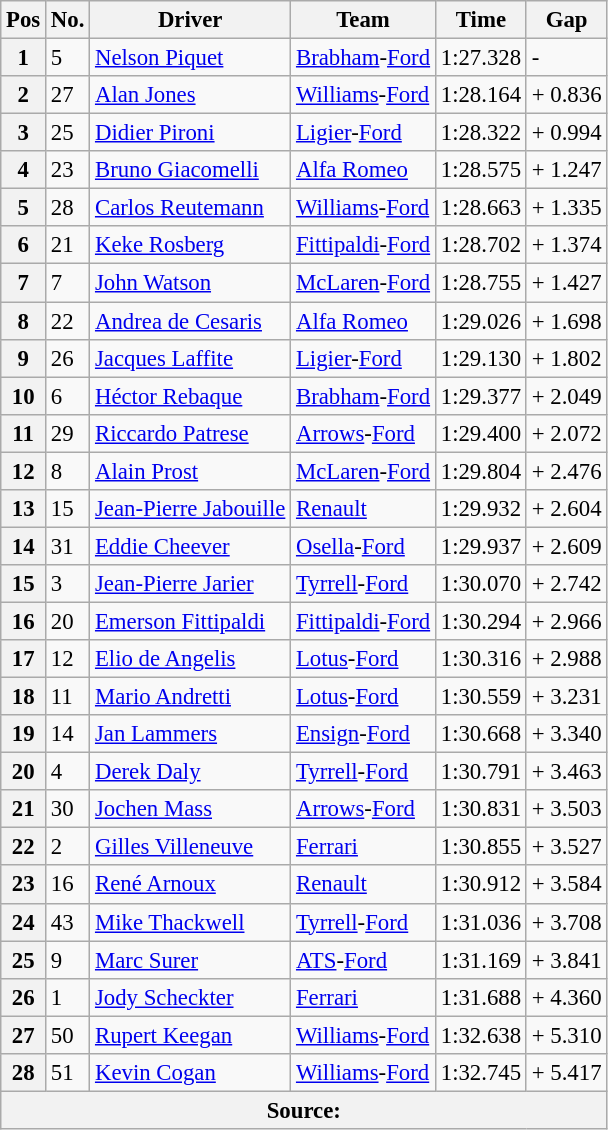<table class="wikitable sortable" style="font-size: 95%;">
<tr>
<th>Pos</th>
<th>No.</th>
<th>Driver</th>
<th>Team</th>
<th>Time</th>
<th>Gap</th>
</tr>
<tr>
<th>1</th>
<td>5</td>
<td> <a href='#'>Nelson Piquet</a></td>
<td><a href='#'>Brabham</a>-<a href='#'>Ford</a></td>
<td>1:27.328</td>
<td>-</td>
</tr>
<tr>
<th>2</th>
<td>27</td>
<td> <a href='#'>Alan Jones</a></td>
<td><a href='#'>Williams</a>-<a href='#'>Ford</a></td>
<td>1:28.164</td>
<td>+ 0.836</td>
</tr>
<tr>
<th>3</th>
<td>25</td>
<td> <a href='#'>Didier Pironi</a></td>
<td><a href='#'>Ligier</a>-<a href='#'>Ford</a></td>
<td>1:28.322</td>
<td>+ 0.994</td>
</tr>
<tr>
<th>4</th>
<td>23</td>
<td> <a href='#'>Bruno Giacomelli</a></td>
<td><a href='#'>Alfa Romeo</a></td>
<td>1:28.575</td>
<td>+ 1.247</td>
</tr>
<tr>
<th>5</th>
<td>28</td>
<td> <a href='#'>Carlos Reutemann</a></td>
<td><a href='#'>Williams</a>-<a href='#'>Ford</a></td>
<td>1:28.663</td>
<td>+ 1.335</td>
</tr>
<tr>
<th>6</th>
<td>21</td>
<td> <a href='#'>Keke Rosberg</a></td>
<td><a href='#'>Fittipaldi</a>-<a href='#'>Ford</a></td>
<td>1:28.702</td>
<td>+ 1.374</td>
</tr>
<tr>
<th>7</th>
<td>7</td>
<td> <a href='#'>John Watson</a></td>
<td><a href='#'>McLaren</a>-<a href='#'>Ford</a></td>
<td>1:28.755</td>
<td>+ 1.427</td>
</tr>
<tr>
<th>8</th>
<td>22</td>
<td> <a href='#'>Andrea de Cesaris</a></td>
<td><a href='#'>Alfa Romeo</a></td>
<td>1:29.026</td>
<td>+ 1.698</td>
</tr>
<tr>
<th>9</th>
<td>26</td>
<td> <a href='#'>Jacques Laffite</a></td>
<td><a href='#'>Ligier</a>-<a href='#'>Ford</a></td>
<td>1:29.130</td>
<td>+ 1.802</td>
</tr>
<tr>
<th>10</th>
<td>6</td>
<td> <a href='#'>Héctor Rebaque</a></td>
<td><a href='#'>Brabham</a>-<a href='#'>Ford</a></td>
<td>1:29.377</td>
<td>+ 2.049</td>
</tr>
<tr>
<th>11</th>
<td>29</td>
<td> <a href='#'>Riccardo Patrese</a></td>
<td><a href='#'>Arrows</a>-<a href='#'>Ford</a></td>
<td>1:29.400</td>
<td>+ 2.072</td>
</tr>
<tr>
<th>12</th>
<td>8</td>
<td> <a href='#'>Alain Prost</a></td>
<td><a href='#'>McLaren</a>-<a href='#'>Ford</a></td>
<td>1:29.804</td>
<td>+ 2.476</td>
</tr>
<tr>
<th>13</th>
<td>15</td>
<td> <a href='#'>Jean-Pierre Jabouille</a></td>
<td><a href='#'>Renault</a></td>
<td>1:29.932</td>
<td>+ 2.604</td>
</tr>
<tr>
<th>14</th>
<td>31</td>
<td> <a href='#'>Eddie Cheever</a></td>
<td><a href='#'>Osella</a>-<a href='#'>Ford</a></td>
<td>1:29.937</td>
<td>+ 2.609</td>
</tr>
<tr>
<th>15</th>
<td>3</td>
<td> <a href='#'>Jean-Pierre Jarier</a></td>
<td><a href='#'>Tyrrell</a>-<a href='#'>Ford</a></td>
<td>1:30.070</td>
<td>+ 2.742</td>
</tr>
<tr>
<th>16</th>
<td>20</td>
<td> <a href='#'>Emerson Fittipaldi</a></td>
<td><a href='#'>Fittipaldi</a>-<a href='#'>Ford</a></td>
<td>1:30.294</td>
<td>+ 2.966</td>
</tr>
<tr>
<th>17</th>
<td>12</td>
<td> <a href='#'>Elio de Angelis</a></td>
<td><a href='#'>Lotus</a>-<a href='#'>Ford</a></td>
<td>1:30.316</td>
<td>+ 2.988</td>
</tr>
<tr>
<th>18</th>
<td>11</td>
<td> <a href='#'>Mario Andretti</a></td>
<td><a href='#'>Lotus</a>-<a href='#'>Ford</a></td>
<td>1:30.559</td>
<td>+ 3.231</td>
</tr>
<tr>
<th>19</th>
<td>14</td>
<td> <a href='#'>Jan Lammers</a></td>
<td><a href='#'>Ensign</a>-<a href='#'>Ford</a></td>
<td>1:30.668</td>
<td>+ 3.340</td>
</tr>
<tr>
<th>20</th>
<td>4</td>
<td> <a href='#'>Derek Daly</a></td>
<td><a href='#'>Tyrrell</a>-<a href='#'>Ford</a></td>
<td>1:30.791</td>
<td>+ 3.463</td>
</tr>
<tr>
<th>21</th>
<td>30</td>
<td> <a href='#'>Jochen Mass</a></td>
<td><a href='#'>Arrows</a>-<a href='#'>Ford</a></td>
<td>1:30.831</td>
<td>+ 3.503</td>
</tr>
<tr>
<th>22</th>
<td>2</td>
<td> <a href='#'>Gilles Villeneuve</a></td>
<td><a href='#'>Ferrari</a></td>
<td>1:30.855</td>
<td>+ 3.527</td>
</tr>
<tr>
<th>23</th>
<td>16</td>
<td> <a href='#'>René Arnoux</a></td>
<td><a href='#'>Renault</a></td>
<td>1:30.912</td>
<td>+ 3.584</td>
</tr>
<tr>
<th>24</th>
<td>43</td>
<td> <a href='#'>Mike Thackwell</a></td>
<td><a href='#'>Tyrrell</a>-<a href='#'>Ford</a></td>
<td>1:31.036</td>
<td>+ 3.708</td>
</tr>
<tr>
<th>25</th>
<td>9</td>
<td> <a href='#'>Marc Surer</a></td>
<td><a href='#'>ATS</a>-<a href='#'>Ford</a></td>
<td>1:31.169</td>
<td>+ 3.841</td>
</tr>
<tr>
<th>26</th>
<td>1</td>
<td> <a href='#'>Jody Scheckter</a></td>
<td><a href='#'>Ferrari</a></td>
<td>1:31.688</td>
<td>+ 4.360</td>
</tr>
<tr>
<th>27</th>
<td>50</td>
<td> <a href='#'>Rupert Keegan</a></td>
<td><a href='#'>Williams</a>-<a href='#'>Ford</a></td>
<td>1:32.638</td>
<td>+ 5.310</td>
</tr>
<tr>
<th>28</th>
<td>51</td>
<td> <a href='#'>Kevin Cogan</a></td>
<td><a href='#'>Williams</a>-<a href='#'>Ford</a></td>
<td>1:32.745</td>
<td>+ 5.417</td>
</tr>
<tr>
<th colspan="6">Source:</th>
</tr>
</table>
